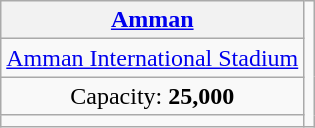<table class="wikitable" style="text-align:center">
<tr>
<th><a href='#'>Amman</a></th>
<td rowspan="4"></td>
</tr>
<tr>
<td><a href='#'>Amman International Stadium</a></td>
</tr>
<tr>
<td>Capacity: <strong>25,000</strong></td>
</tr>
<tr>
<td></td>
</tr>
</table>
